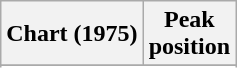<table class="wikitable sortable plainrowheaders" style="text-align:center">
<tr>
<th>Chart (1975)</th>
<th>Peak<br>position</th>
</tr>
<tr>
</tr>
<tr>
</tr>
<tr>
</tr>
<tr>
</tr>
</table>
